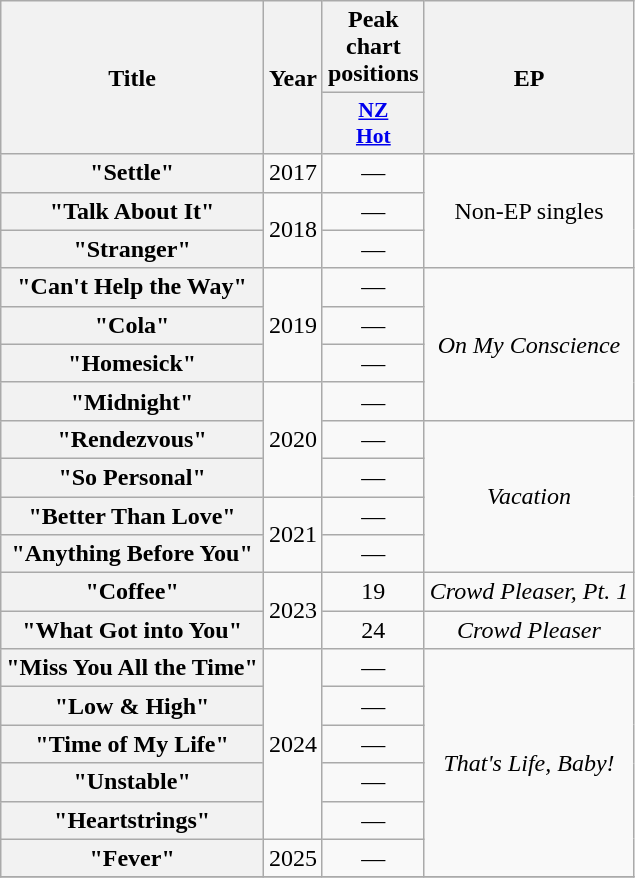<table class="wikitable plainrowheaders" style="text-align:center">
<tr>
<th scope="col" rowspan="2">Title</th>
<th scope="col" rowspan="2">Year</th>
<th scope="col" colspan="1">Peak chart positions</th>
<th scope="col" rowspan="2">EP</th>
</tr>
<tr>
<th scope="col" style="width:3em; font-size:90%"><a href='#'>NZ<br>Hot</a><br></th>
</tr>
<tr>
<th scope="row">"Settle"</th>
<td>2017</td>
<td>—</td>
<td rowspan="3">Non-EP singles</td>
</tr>
<tr>
<th scope="row">"Talk About It"</th>
<td rowspan="2">2018</td>
<td>—</td>
</tr>
<tr>
<th scope="row">"Stranger"</th>
<td>—</td>
</tr>
<tr>
<th scope="row">"Can't Help the Way"</th>
<td rowspan="3">2019</td>
<td>—</td>
<td rowspan="4"><em>On My Conscience</em></td>
</tr>
<tr>
<th scope="row">"Cola"</th>
<td>—</td>
</tr>
<tr>
<th scope="row">"Homesick"</th>
<td>—</td>
</tr>
<tr>
<th scope="row">"Midnight"</th>
<td rowspan="3">2020</td>
<td>—</td>
</tr>
<tr>
<th scope="row">"Rendezvous"</th>
<td>—</td>
<td rowspan="4"><em>Vacation</em></td>
</tr>
<tr>
<th scope="row">"So Personal"</th>
<td>—</td>
</tr>
<tr>
<th scope="row">"Better Than Love"</th>
<td rowspan="2">2021</td>
<td>—</td>
</tr>
<tr>
<th scope="row">"Anything Before You"</th>
<td>—</td>
</tr>
<tr>
<th scope="row">"Coffee"<br></th>
<td rowspan="2">2023</td>
<td>19</td>
<td><em>Crowd Pleaser, Pt. 1</em></td>
</tr>
<tr>
<th scope="row">"What Got into You"</th>
<td>24</td>
<td><em>Crowd Pleaser</em></td>
</tr>
<tr>
<th scope="row">"Miss You All the Time"</th>
<td rowspan="5">2024</td>
<td>—</td>
<td rowspan="6"><em>That's Life, Baby!</em></td>
</tr>
<tr>
<th scope="row">"Low & High"</th>
<td>—</td>
</tr>
<tr>
<th scope="row">"Time of My Life"</th>
<td>—</td>
</tr>
<tr>
<th scope="row">"Unstable"</th>
<td>—</td>
</tr>
<tr>
<th scope="row">"Heartstrings"</th>
<td>—</td>
</tr>
<tr>
<th scope="row">"Fever"</th>
<td>2025</td>
<td>—</td>
</tr>
<tr>
</tr>
</table>
